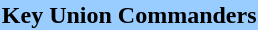<table align=right>
<tr>
<th bgcolor="#99ccff">Key Union Commanders</th>
</tr>
<tr>
<td></td>
</tr>
</table>
